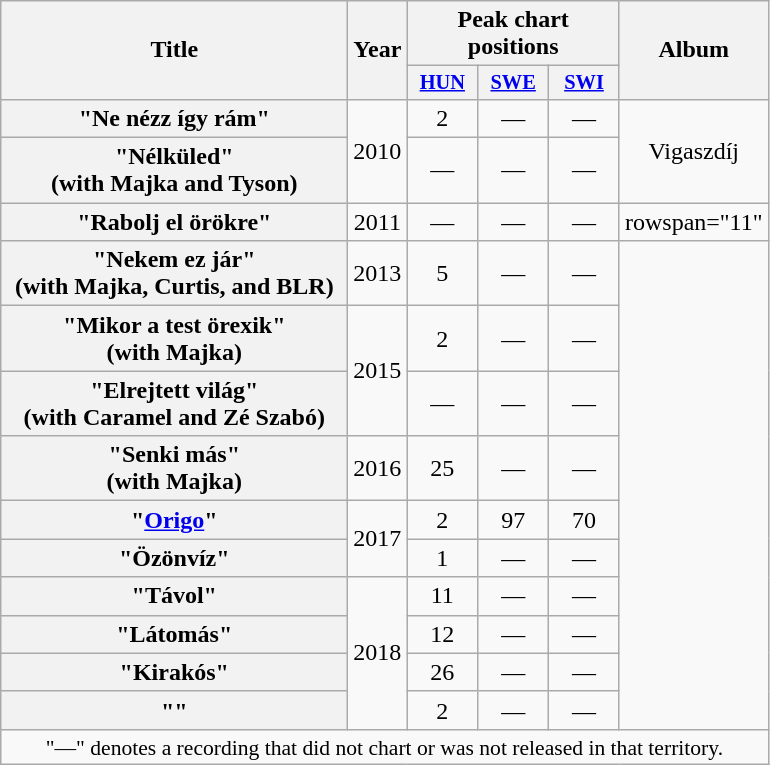<table class="wikitable plainrowheaders" style="text-align:center;">
<tr>
<th scope="col" rowspan="2" style="width:14em;">Title</th>
<th scope="col" rowspan="2" style="width:1em;">Year</th>
<th scope="col" colspan="3">Peak chart positions</th>
<th scope="col" rowspan="2">Album</th>
</tr>
<tr>
<th scope="col" style="width:3em;font-size:85%;"><a href='#'>HUN</a><br></th>
<th scope="col" style="width:3em;font-size:85%;"><a href='#'>SWE</a><br></th>
<th scope="col" style="width:3em;font-size:85%;"><a href='#'>SWI</a><br></th>
</tr>
<tr>
<th scope="row">"Ne nézz így rám"</th>
<td rowspan="2">2010</td>
<td>2</td>
<td>—</td>
<td>—</td>
<td rowspan="2">Vigaszdíj</td>
</tr>
<tr>
<th scope="row">"Nélküled"<br><span>(with Majka and Tyson)</span></th>
<td>—</td>
<td>—</td>
<td>—</td>
</tr>
<tr>
<th scope="row">"Rabolj el örökre"</th>
<td>2011</td>
<td>—</td>
<td>—</td>
<td>—</td>
<td>rowspan="11" </td>
</tr>
<tr>
<th scope="row">"Nekem ez jár"<br><span>(with Majka, Curtis, and BLR)</span></th>
<td>2013</td>
<td>5</td>
<td>—</td>
<td>—</td>
</tr>
<tr>
<th scope="row">"Mikor a test örexik"<br><span>(with Majka)</span></th>
<td rowspan="2">2015</td>
<td>2</td>
<td>—</td>
<td>—</td>
</tr>
<tr>
<th scope="row">"Elrejtett világ"<br><span>(with Caramel and Zé Szabó)</span></th>
<td>—</td>
<td>—</td>
<td>—</td>
</tr>
<tr>
<th scope="row">"Senki más"<br><span>(with Majka)</span></th>
<td>2016</td>
<td>25</td>
<td>—</td>
<td>—</td>
</tr>
<tr>
<th scope="row">"<a href='#'>Origo</a>"</th>
<td rowspan="2">2017</td>
<td>2</td>
<td>97<br></td>
<td>70</td>
</tr>
<tr>
<th scope="row">"Özönvíz"</th>
<td>1</td>
<td>—</td>
<td>—</td>
</tr>
<tr>
<th scope="row">"Távol"</th>
<td rowspan="4">2018</td>
<td>11</td>
<td>—</td>
<td>—</td>
</tr>
<tr>
<th scope="row">"Látomás"</th>
<td>12</td>
<td>—</td>
<td>—</td>
</tr>
<tr>
<th scope="row">"Kirakós"</th>
<td>26</td>
<td>—</td>
<td>—</td>
</tr>
<tr>
<th scope="row">""</th>
<td>2</td>
<td>—</td>
<td>—</td>
</tr>
<tr>
<td colspan="14" style="font-size:90%">"—" denotes a recording that did not chart or was not released in that territory.</td>
</tr>
</table>
